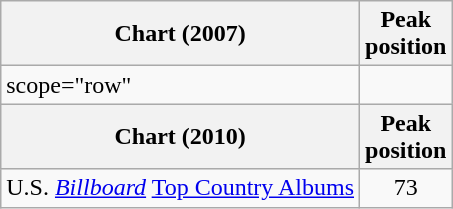<table class="wikitable">
<tr>
<th align="left">Chart (2007)</th>
<th align="left">Peak <br>position</th>
</tr>
<tr>
<td>scope="row"</td>
</tr>
<tr>
<th align="left">Chart (2010)</th>
<th align="left">Peak <br>position</th>
</tr>
<tr>
<td align="left">U.S. <em><a href='#'>Billboard</a></em> <a href='#'>Top Country Albums</a></td>
<td align="center">73</td>
</tr>
</table>
